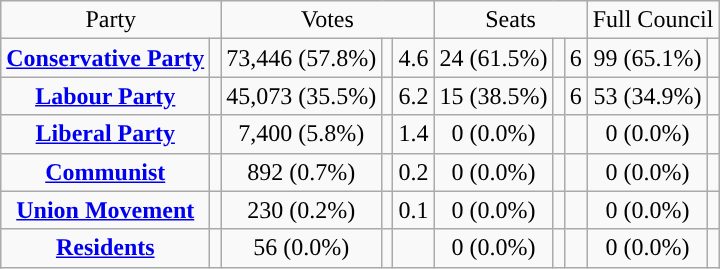<table class=wikitable style="text-align:center;">
<tr>
<td colspan=2>Party</td>
<td colspan=3>Votes</td>
<td colspan=3>Seats</td>
<td colspan=3>Full Council</td>
</tr>
<tr>
<td><strong><a href='#'>Conservative Party</a></strong></td>
<td style="background:"></td>
<td>73,446 (57.8%)</td>
<td></td>
<td> 4.6</td>
<td>24 (61.5%)</td>
<td></td>
<td> 6</td>
<td>99 (65.1%)</td>
<td></td>
</tr>
<tr>
<td><strong><a href='#'>Labour Party</a></strong></td>
<td style="background:"></td>
<td>45,073 (35.5%)</td>
<td></td>
<td> 6.2</td>
<td>15 (38.5%)</td>
<td></td>
<td> 6</td>
<td>53 (34.9%)</td>
<td></td>
</tr>
<tr>
<td><strong><a href='#'>Liberal Party</a></strong></td>
<td style="background:"></td>
<td>7,400 (5.8%)</td>
<td></td>
<td> 1.4</td>
<td>0 (0.0%)</td>
<td></td>
<td></td>
<td>0 (0.0%)</td>
<td></td>
</tr>
<tr>
<td><strong><a href='#'>Communist</a></strong></td>
<td style="background:"></td>
<td>892 (0.7%)</td>
<td></td>
<td> 0.2</td>
<td>0 (0.0%)</td>
<td></td>
<td></td>
<td>0 (0.0%)</td>
<td></td>
</tr>
<tr>
<td><strong><a href='#'>Union Movement</a></strong></td>
<td style="background:"></td>
<td>230 (0.2%)</td>
<td></td>
<td> 0.1</td>
<td>0 (0.0%)</td>
<td></td>
<td></td>
<td>0 (0.0%)</td>
<td></td>
</tr>
<tr>
<td><strong><a href='#'>Residents</a></strong></td>
<td style="background:"></td>
<td>56 (0.0%)</td>
<td></td>
<td></td>
<td>0 (0.0%)</td>
<td></td>
<td></td>
<td>0 (0.0%)</td>
<td></td>
</tr>
</table>
